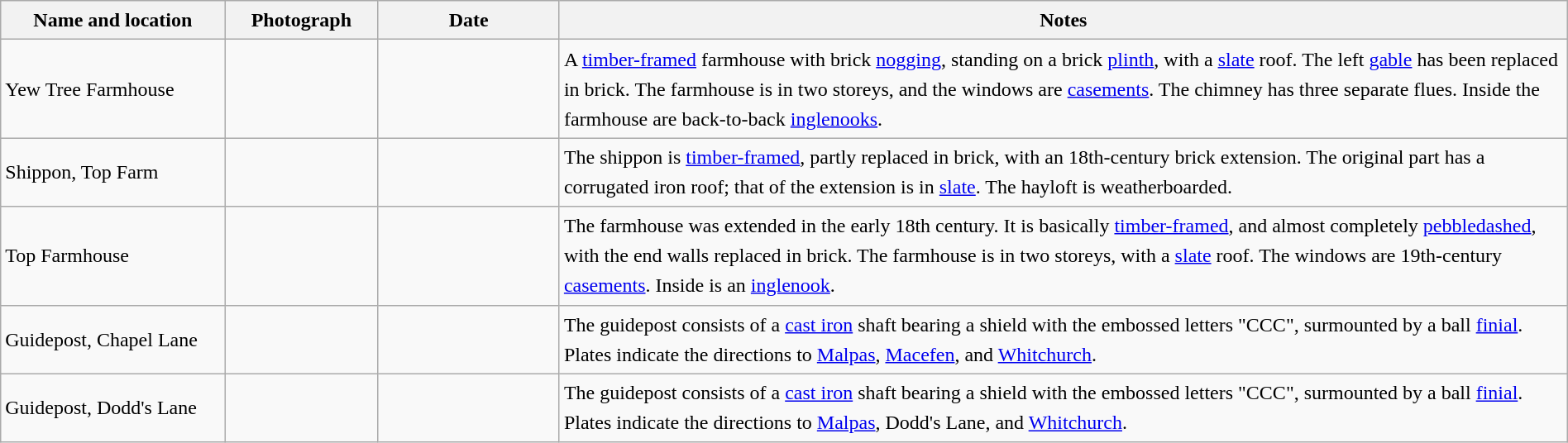<table class="wikitable sortable plainrowheaders" style="width:100%;border:0px;text-align:left;line-height:150%;">
<tr>
<th scope="col"  style="width:150px">Name and location</th>
<th scope="col"  style="width:100px" class="unsortable">Photograph</th>
<th scope="col"  style="width:120px">Date</th>
<th scope="col"  style="width:700px" class="unsortable">Notes</th>
</tr>
<tr>
<td>Yew Tree Farmhouse<br><small></small></td>
<td></td>
<td align="center"></td>
<td>A <a href='#'>timber-framed</a> farmhouse with brick <a href='#'>nogging</a>, standing on a brick <a href='#'>plinth</a>, with a <a href='#'>slate</a> roof.  The left <a href='#'>gable</a> has been replaced in brick.  The farmhouse is in two storeys, and the windows are <a href='#'>casements</a>.  The chimney has three separate flues.  Inside the farmhouse are back-to-back <a href='#'>inglenooks</a>.</td>
</tr>
<tr>
<td>Shippon, Top Farm<br><small></small></td>
<td></td>
<td align="center"></td>
<td>The shippon is <a href='#'>timber-framed</a>, partly replaced in brick, with an 18th-century brick extension.  The original part has a corrugated iron roof; that of the extension is in <a href='#'>slate</a>.  The hayloft is weatherboarded.</td>
</tr>
<tr>
<td>Top Farmhouse<br><small></small></td>
<td></td>
<td align="center"></td>
<td>The farmhouse was extended in the early 18th century.  It is basically <a href='#'>timber-framed</a>, and almost completely <a href='#'>pebbledashed</a>, with the end walls replaced in brick.  The farmhouse is in two storeys, with a <a href='#'>slate</a> roof.  The windows are 19th-century <a href='#'>casements</a>.  Inside is an <a href='#'>inglenook</a>.</td>
</tr>
<tr>
<td>Guidepost, Chapel Lane<br><small></small></td>
<td></td>
<td align="center"></td>
<td>The guidepost consists of a <a href='#'>cast iron</a> shaft bearing a shield with the embossed letters "CCC", surmounted by a ball <a href='#'>finial</a>.  Plates indicate the directions to <a href='#'>Malpas</a>, <a href='#'>Macefen</a>, and <a href='#'>Whitchurch</a>.</td>
</tr>
<tr>
<td>Guidepost, Dodd's Lane<br><small></small></td>
<td></td>
<td align="center"></td>
<td>The guidepost consists of a <a href='#'>cast iron</a> shaft bearing a shield with the embossed letters "CCC", surmounted by a ball <a href='#'>finial</a>.  Plates indicate the directions to <a href='#'>Malpas</a>, Dodd's Lane, and <a href='#'>Whitchurch</a>.</td>
</tr>
<tr>
</tr>
</table>
